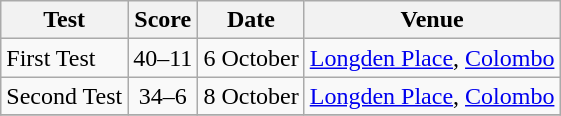<table class="wikitable">
<tr>
<th>Test</th>
<th>Score</th>
<th>Date</th>
<th>Venue</th>
</tr>
<tr>
<td>First Test</td>
<td align=center>40–11</td>
<td>6 October</td>
<td><a href='#'>Longden Place</a>, <a href='#'>Colombo</a></td>
</tr>
<tr>
<td>Second Test</td>
<td align=center>34–6</td>
<td>8 October</td>
<td><a href='#'>Longden Place</a>, <a href='#'>Colombo</a></td>
</tr>
<tr>
</tr>
</table>
